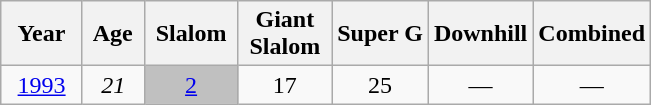<table class=wikitable style="text-align:center">
<tr>
<th>  Year  </th>
<th> Age </th>
<th> Slalom </th>
<th> Giant <br> Slalom </th>
<th>Super G</th>
<th>Downhill</th>
<th>Combined</th>
</tr>
<tr>
<td><a href='#'>1993</a></td>
<td><em>21</em></td>
<td style="background:silver;"><a href='#'>2</a></td>
<td>17</td>
<td>25</td>
<td>—</td>
<td>—</td>
</tr>
</table>
